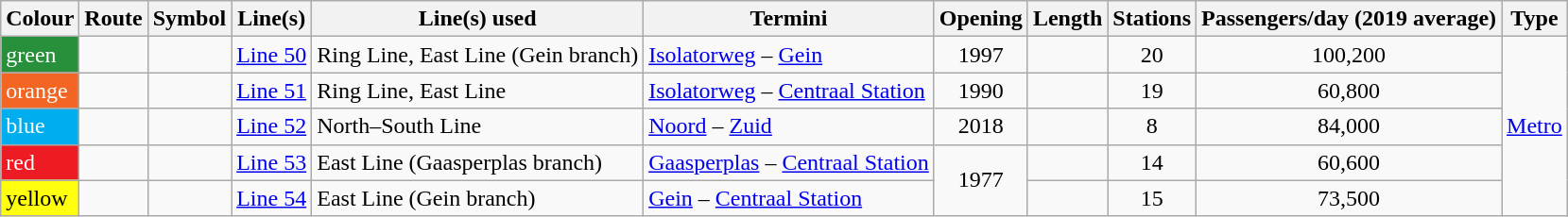<table class="wikitable">
<tr>
<th>Colour</th>
<th>Route</th>
<th>Symbol</th>
<th>Line(s)</th>
<th>Line(s) used</th>
<th>Termini</th>
<th>Opening</th>
<th>Length</th>
<th>Stations</th>
<th>Passengers/day (2019 average)</th>
<th>Type</th>
</tr>
<tr>
<td style="color:#FFFFFF; background-color:#28903A">green</td>
<td style="text-align:center;"></td>
<td style="text-align:center;"></td>
<td><a href='#'>Line 50</a></td>
<td>Ring Line, East Line (Gein branch)</td>
<td><a href='#'>Isolatorweg</a> – <a href='#'>Gein</a></td>
<td style="text-align:center">1997</td>
<td></td>
<td style="text-align:center">20</td>
<td style="text-align:center">100,200</td>
<td rowspan="5"><a href='#'>Metro</a></td>
</tr>
<tr>
<td style="color:#FFFFFF; background-color:#F26522">orange</td>
<td style="text-align:center;"></td>
<td style="text-align:center;"></td>
<td><a href='#'>Line 51</a></td>
<td>Ring Line, East Line</td>
<td><a href='#'>Isolatorweg</a> – <a href='#'>Centraal Station</a></td>
<td style="text-align:center">1990</td>
<td></td>
<td style="text-align:center">19</td>
<td style="text-align:center">60,800</td>
</tr>
<tr>
<td style="color:#FFFFFF; background-color:#00ADEF">blue</td>
<td style="text-align:center;"></td>
<td style="text-align:center;"></td>
<td><a href='#'>Line 52</a></td>
<td>North–South Line</td>
<td><a href='#'>Noord</a> – <a href='#'>Zuid</a></td>
<td style="text-align:center">2018</td>
<td></td>
<td style="text-align:center">8</td>
<td style="text-align:center">84,000</td>
</tr>
<tr>
<td style="color:#FFFFFF; background-color:#ED1C24">red</td>
<td style="text-align:center;"></td>
<td style="text-align:center;"></td>
<td><a href='#'>Line 53</a></td>
<td>East Line (Gaasperplas branch)</td>
<td><a href='#'>Gaasperplas</a> – <a href='#'>Centraal Station</a></td>
<td rowspan="2" style="text-align:center">1977</td>
<td></td>
<td style="text-align:center">14</td>
<td style="text-align:center">60,600</td>
</tr>
<tr>
<td style="color:#000000; background-color:#FFFF0E">yellow</td>
<td style="text-align:center;"></td>
<td style="text-align:center;"></td>
<td><a href='#'>Line 54</a></td>
<td>East Line (Gein branch)</td>
<td><a href='#'>Gein</a> – <a href='#'>Centraal Station</a></td>
<td></td>
<td style="text-align:center">15</td>
<td style="text-align:center">73,500</td>
</tr>
</table>
